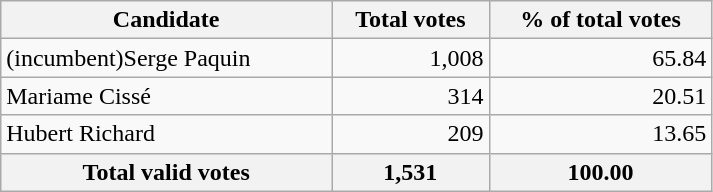<table style="width:475px;" class="wikitable">
<tr bgcolor="#EEEEEE">
<th align="left">Candidate</th>
<th align="right">Total votes</th>
<th align="right">% of total votes</th>
</tr>
<tr>
<td align="left">(incumbent)Serge Paquin</td>
<td align="right">1,008</td>
<td align="right">65.84</td>
</tr>
<tr>
<td align="left">Mariame Cissé</td>
<td align="right">314</td>
<td align="right">20.51</td>
</tr>
<tr>
<td align="left">Hubert Richard</td>
<td align="right">209</td>
<td align="right">13.65</td>
</tr>
<tr bgcolor="#EEEEEE">
<th align="left">Total valid votes</th>
<th align="right">1,531</th>
<th align="right">100.00</th>
</tr>
</table>
